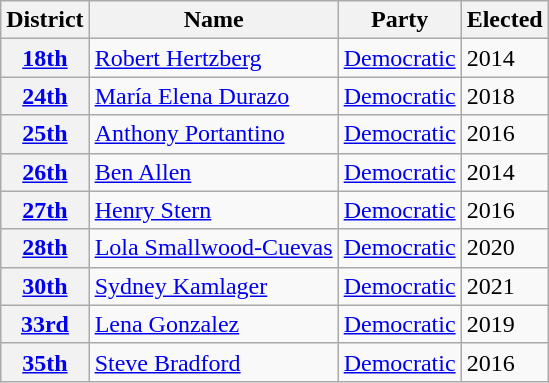<table class="wikitable" align=center>
<tr>
<th>District</th>
<th>Name</th>
<th>Party</th>
<th>Elected</th>
</tr>
<tr>
<th><a href='#'>18th</a></th>
<td><a href='#'>Robert Hertzberg</a></td>
<td><a href='#'>Democratic</a></td>
<td>2014</td>
</tr>
<tr>
<th><a href='#'>24th</a></th>
<td><a href='#'>María Elena Durazo</a></td>
<td><a href='#'>Democratic</a></td>
<td>2018</td>
</tr>
<tr>
<th><a href='#'>25th</a></th>
<td><a href='#'>Anthony Portantino</a></td>
<td><a href='#'>Democratic</a></td>
<td>2016</td>
</tr>
<tr>
<th><a href='#'>26th</a></th>
<td><a href='#'>Ben Allen</a></td>
<td><a href='#'>Democratic</a></td>
<td>2014</td>
</tr>
<tr>
<th><a href='#'>27th</a></th>
<td><a href='#'>Henry Stern</a></td>
<td><a href='#'>Democratic</a></td>
<td>2016</td>
</tr>
<tr>
<th><a href='#'>28th</a></th>
<td><a href='#'>Lola Smallwood-Cuevas</a></td>
<td><a href='#'>Democratic</a></td>
<td>2020</td>
</tr>
<tr>
<th><a href='#'>30th</a></th>
<td><a href='#'>Sydney Kamlager</a></td>
<td><a href='#'>Democratic</a></td>
<td>2021</td>
</tr>
<tr>
<th><a href='#'>33rd</a></th>
<td><a href='#'>Lena Gonzalez</a></td>
<td><a href='#'>Democratic</a></td>
<td>2019</td>
</tr>
<tr>
<th><a href='#'>35th</a></th>
<td><a href='#'>Steve Bradford</a></td>
<td><a href='#'>Democratic</a></td>
<td>2016</td>
</tr>
</table>
